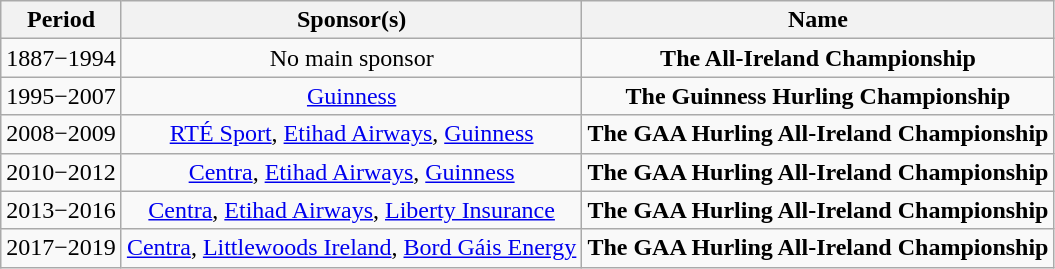<table class="wikitable" style="text-align:center;margin-left:1em">
<tr>
<th>Period</th>
<th>Sponsor(s)</th>
<th>Name</th>
</tr>
<tr>
<td>1887−1994</td>
<td>No main sponsor</td>
<td><strong>The All-Ireland Championship</strong></td>
</tr>
<tr>
<td>1995−2007</td>
<td> <a href='#'>Guinness</a></td>
<td><strong>The Guinness Hurling Championship</strong></td>
</tr>
<tr>
<td>2008−2009</td>
<td> <a href='#'>RTÉ Sport</a>,  <a href='#'>Etihad Airways</a>,  <a href='#'>Guinness</a></td>
<td><strong>The GAA Hurling All-Ireland Championship</strong></td>
</tr>
<tr>
<td>2010−2012</td>
<td> <a href='#'>Centra</a>,  <a href='#'>Etihad Airways</a>,  <a href='#'>Guinness</a></td>
<td><strong>The GAA Hurling All-Ireland Championship</strong></td>
</tr>
<tr>
<td>2013−2016</td>
<td> <a href='#'>Centra</a>,  <a href='#'>Etihad Airways</a>,  <a href='#'>Liberty Insurance</a></td>
<td><strong>The GAA Hurling All-Ireland Championship</strong></td>
</tr>
<tr>
<td>2017−2019</td>
<td> <a href='#'>Centra</a>,  <a href='#'>Littlewoods Ireland</a>,  <a href='#'>Bord Gáis Energy</a></td>
<td><strong>The GAA Hurling All-Ireland Championship</strong></td>
</tr>
</table>
